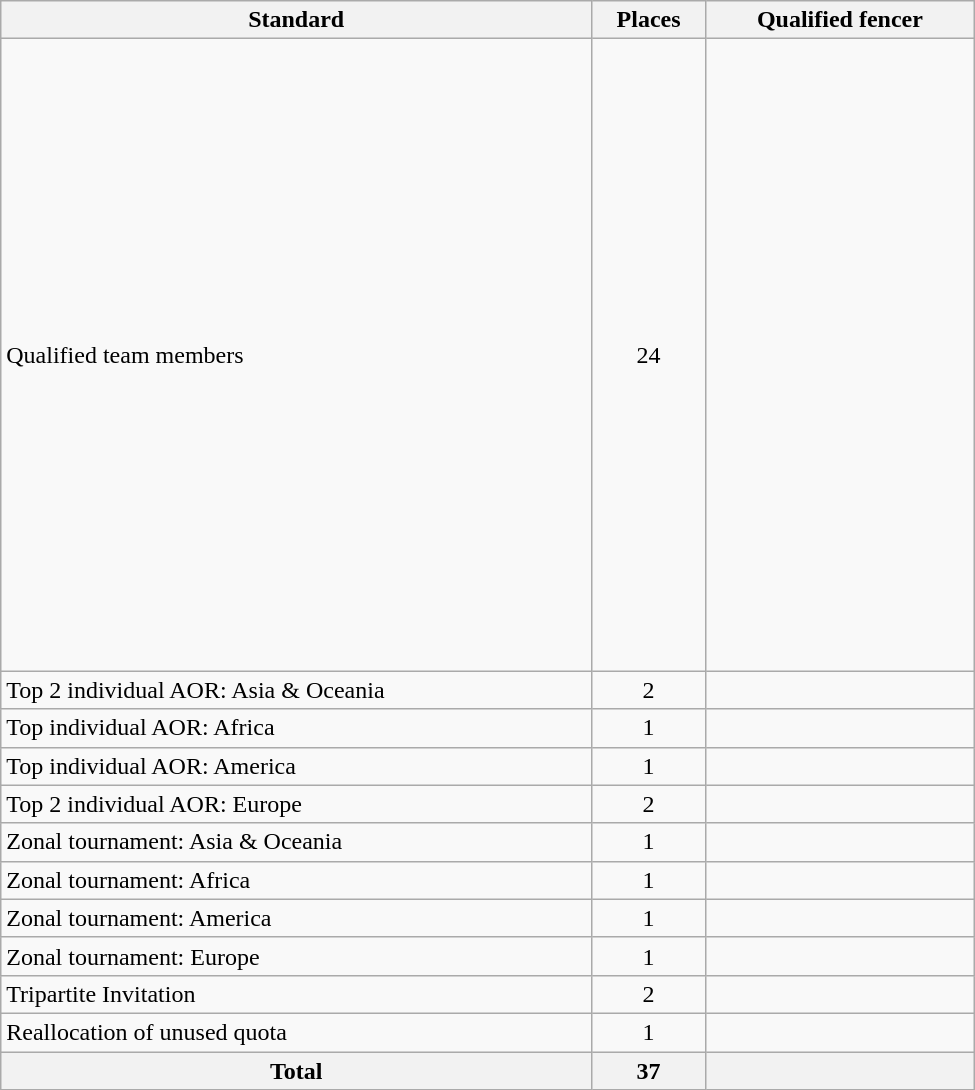<table class="wikitable" width=650>
<tr>
<th>Standard</th>
<th>Places</th>
<th>Qualified fencer</th>
</tr>
<tr>
<td>Qualified team members</td>
<td align=center>24</td>
<td><br><br><br><br><br><br><br><br><br><br><br><br><br><br><br><br><br><br><br><br><br><br><br></td>
</tr>
<tr>
<td>Top 2 individual AOR: Asia & Oceania</td>
<td align=center>2</td>
<td><br></td>
</tr>
<tr>
<td>Top individual AOR: Africa</td>
<td align=center>1</td>
<td></td>
</tr>
<tr>
<td>Top individual AOR: America</td>
<td align=center>1</td>
<td></td>
</tr>
<tr>
<td>Top 2 individual AOR: Europe</td>
<td align=center>2</td>
<td><br></td>
</tr>
<tr>
<td>Zonal tournament: Asia & Oceania</td>
<td align=center>1</td>
<td></td>
</tr>
<tr>
<td>Zonal tournament: Africa</td>
<td align=center>1</td>
<td></td>
</tr>
<tr>
<td>Zonal tournament: America</td>
<td align=center>1</td>
<td></td>
</tr>
<tr>
<td>Zonal tournament: Europe</td>
<td align=center>1</td>
<td></td>
</tr>
<tr>
<td>Tripartite Invitation</td>
<td align=center>2</td>
<td><br></td>
</tr>
<tr>
<td>Reallocation of unused quota</td>
<td align=center>1</td>
<td></td>
</tr>
<tr>
<th>Total</th>
<th>37</th>
<th></th>
</tr>
</table>
